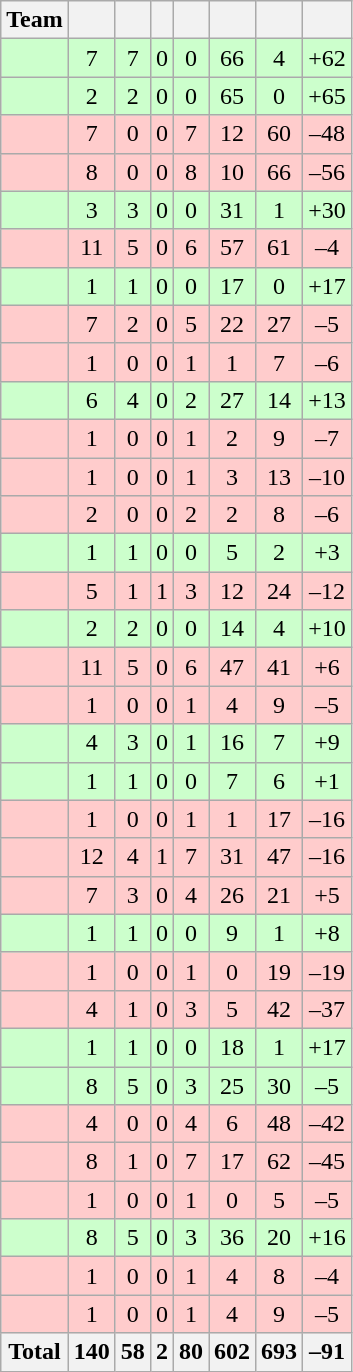<table class="wikitable sortable" style="text-align:center;">
<tr>
<th>Team</th>
<th></th>
<th></th>
<th></th>
<th></th>
<th></th>
<th></th>
<th></th>
</tr>
<tr bgcolor=#CCFFCC>
<td style="text-align:left;"></td>
<td>7</td>
<td>7</td>
<td>0</td>
<td>0</td>
<td>66</td>
<td>4</td>
<td>+62</td>
</tr>
<tr bgcolor=#CCFFCC>
<td style="text-align:left;"></td>
<td>2</td>
<td>2</td>
<td>0</td>
<td>0</td>
<td>65</td>
<td>0</td>
<td>+65</td>
</tr>
<tr bgcolor=#FFCCCC>
<td style="text-align:left;"></td>
<td>7</td>
<td>0</td>
<td>0</td>
<td>7</td>
<td>12</td>
<td>60</td>
<td>–48</td>
</tr>
<tr bgcolor=#FFCCCC>
<td style="text-align:left;"></td>
<td>8</td>
<td>0</td>
<td>0</td>
<td>8</td>
<td>10</td>
<td>66</td>
<td>–56</td>
</tr>
<tr bgcolor=#CCFFCC>
<td style="text-align:left;"></td>
<td>3</td>
<td>3</td>
<td>0</td>
<td>0</td>
<td>31</td>
<td>1</td>
<td>+30</td>
</tr>
<tr bgcolor=#FFCCCC>
<td style="text-align:left;"></td>
<td>11</td>
<td>5</td>
<td>0</td>
<td>6</td>
<td>57</td>
<td>61</td>
<td>–4</td>
</tr>
<tr bgcolor=#CCFFCC>
<td style="text-align:left;"></td>
<td>1</td>
<td>1</td>
<td>0</td>
<td>0</td>
<td>17</td>
<td>0</td>
<td>+17</td>
</tr>
<tr bgcolor=#FFCCCC>
<td style="text-align:left;"></td>
<td>7</td>
<td>2</td>
<td>0</td>
<td>5</td>
<td>22</td>
<td>27</td>
<td>–5</td>
</tr>
<tr bgcolor=#FFCCCC>
<td style="text-align:left;"></td>
<td>1</td>
<td>0</td>
<td>0</td>
<td>1</td>
<td>1</td>
<td>7</td>
<td>–6</td>
</tr>
<tr bgcolor=#CCFFCC>
<td style="text-align:left;"></td>
<td>6</td>
<td>4</td>
<td>0</td>
<td>2</td>
<td>27</td>
<td>14</td>
<td>+13</td>
</tr>
<tr bgcolor=#FFCCCC>
<td style="text-align:left;"></td>
<td>1</td>
<td>0</td>
<td>0</td>
<td>1</td>
<td>2</td>
<td>9</td>
<td>–7</td>
</tr>
<tr bgcolor=#FFCCCC>
<td style="text-align:left;"></td>
<td>1</td>
<td>0</td>
<td>0</td>
<td>1</td>
<td>3</td>
<td>13</td>
<td>–10</td>
</tr>
<tr bgcolor=#FFCCCC>
<td style="text-align:left;"></td>
<td>2</td>
<td>0</td>
<td>0</td>
<td>2</td>
<td>2</td>
<td>8</td>
<td>–6</td>
</tr>
<tr bgcolor=#CCFFCC>
<td style="text-align:left;"></td>
<td>1</td>
<td>1</td>
<td>0</td>
<td>0</td>
<td>5</td>
<td>2</td>
<td>+3</td>
</tr>
<tr bgcolor=#FFCCCC>
<td style="text-align:left;"></td>
<td>5</td>
<td>1</td>
<td>1</td>
<td>3</td>
<td>12</td>
<td>24</td>
<td>–12</td>
</tr>
<tr bgcolor=#CCFFCC>
<td style="text-align:left;"></td>
<td>2</td>
<td>2</td>
<td>0</td>
<td>0</td>
<td>14</td>
<td>4</td>
<td>+10</td>
</tr>
<tr bgcolor=#FFCCCC>
<td style="text-align:left;"></td>
<td>11</td>
<td>5</td>
<td>0</td>
<td>6</td>
<td>47</td>
<td>41</td>
<td>+6</td>
</tr>
<tr bgcolor=#FFCCCC>
<td style="text-align:left;"></td>
<td>1</td>
<td>0</td>
<td>0</td>
<td>1</td>
<td>4</td>
<td>9</td>
<td>–5</td>
</tr>
<tr bgcolor=#CCFFCC>
<td style="text-align:left;"></td>
<td>4</td>
<td>3</td>
<td>0</td>
<td>1</td>
<td>16</td>
<td>7</td>
<td>+9</td>
</tr>
<tr bgcolor=#CCFFCC>
<td style="text-align:left;"></td>
<td>1</td>
<td>1</td>
<td>0</td>
<td>0</td>
<td>7</td>
<td>6</td>
<td>+1</td>
</tr>
<tr bgcolor=#FFCCCC>
<td style="text-align:left;"></td>
<td>1</td>
<td>0</td>
<td>0</td>
<td>1</td>
<td>1</td>
<td>17</td>
<td>–16</td>
</tr>
<tr bgcolor=#FFCCCC>
<td style="text-align:left;"></td>
<td>12</td>
<td>4</td>
<td>1</td>
<td>7</td>
<td>31</td>
<td>47</td>
<td>–16</td>
</tr>
<tr bgcolor=#FFCCCC>
<td style="text-align:left;"></td>
<td>7</td>
<td>3</td>
<td>0</td>
<td>4</td>
<td>26</td>
<td>21</td>
<td>+5</td>
</tr>
<tr bgcolor=#CCFFCC>
<td style="text-align:left;"></td>
<td>1</td>
<td>1</td>
<td>0</td>
<td>0</td>
<td>9</td>
<td>1</td>
<td>+8</td>
</tr>
<tr bgcolor=#FFCCCC>
<td style="text-align:left;"></td>
<td>1</td>
<td>0</td>
<td>0</td>
<td>1</td>
<td>0</td>
<td>19</td>
<td>–19</td>
</tr>
<tr bgcolor=#FFCCCC>
<td style="text-align:left;"></td>
<td>4</td>
<td>1</td>
<td>0</td>
<td>3</td>
<td>5</td>
<td>42</td>
<td>–37</td>
</tr>
<tr bgcolor=#CCFFCC>
<td style="text-align:left;"></td>
<td>1</td>
<td>1</td>
<td>0</td>
<td>0</td>
<td>18</td>
<td>1</td>
<td>+17</td>
</tr>
<tr bgcolor=#CCFFCC>
<td style="text-align:left;"></td>
<td>8</td>
<td>5</td>
<td>0</td>
<td>3</td>
<td>25</td>
<td>30</td>
<td>–5</td>
</tr>
<tr bgcolor=#FFCCCC>
<td style="text-align:left;"></td>
<td>4</td>
<td>0</td>
<td>0</td>
<td>4</td>
<td>6</td>
<td>48</td>
<td>–42</td>
</tr>
<tr bgcolor=#FFCCCC>
<td style="text-align:left;"></td>
<td>8</td>
<td>1</td>
<td>0</td>
<td>7</td>
<td>17</td>
<td>62</td>
<td>–45</td>
</tr>
<tr bgcolor=#FFCCCC>
<td style="text-align:left;"></td>
<td>1</td>
<td>0</td>
<td>0</td>
<td>1</td>
<td>0</td>
<td>5</td>
<td>–5</td>
</tr>
<tr bgcolor=#CCFFCC>
<td style="text-align:left;"></td>
<td>8</td>
<td>5</td>
<td>0</td>
<td>3</td>
<td>36</td>
<td>20</td>
<td>+16</td>
</tr>
<tr bgcolor=#FFCCCC>
<td style="text-align:left;"></td>
<td>1</td>
<td>0</td>
<td>0</td>
<td>1</td>
<td>4</td>
<td>8</td>
<td>–4</td>
</tr>
<tr bgcolor=#FFCCCC>
<td style="text-align:left;"></td>
<td>1</td>
<td>0</td>
<td>0</td>
<td>1</td>
<td>4</td>
<td>9</td>
<td>–5</td>
</tr>
<tr>
<th>Total</th>
<th>140</th>
<th>58</th>
<th>2</th>
<th>80</th>
<th>602</th>
<th>693</th>
<th>–91</th>
</tr>
</table>
